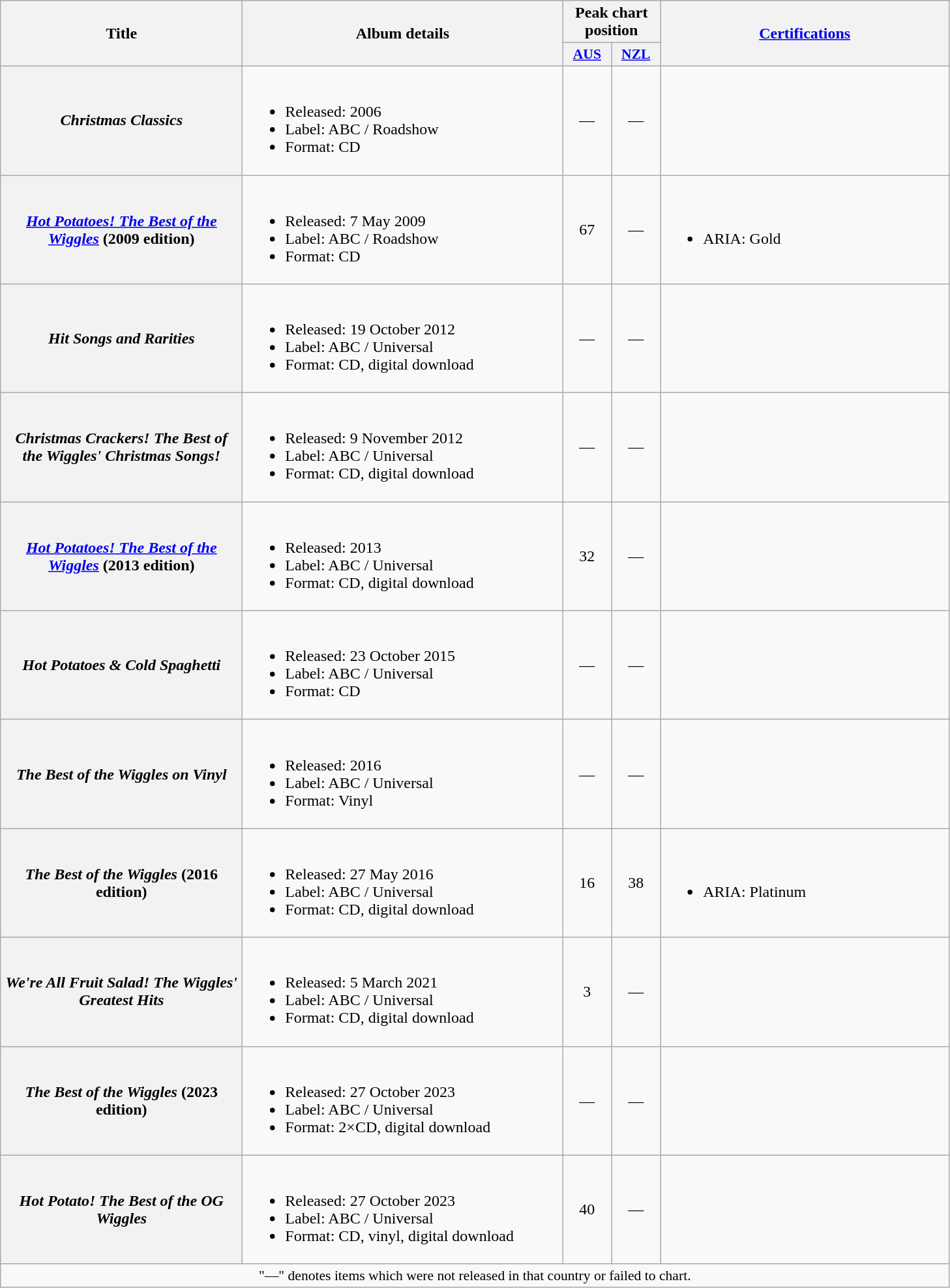<table class="wikitable plainrowheaders">
<tr>
<th scope="col" style="width:15em;" rowspan="2">Title</th>
<th scope="col" style="width:20em;" rowspan="2">Album details</th>
<th scope="col" colspan="2">Peak chart position</th>
<th scope="col" style="width:18em;" rowspan="2"><a href='#'>Certifications</a><br></th>
</tr>
<tr>
<th scope="col" style="width:3em;font-size:90%;"><a href='#'>AUS</a><br></th>
<th scope="col" style="width:3em;font-size:90%;"><a href='#'>NZL</a><br></th>
</tr>
<tr>
<th scope="row"><em>Christmas Classics</em></th>
<td><br><ul><li>Released: 2006</li><li>Label: ABC / Roadshow</li><li>Format: CD</li></ul></td>
<td style="text-align:center;">—</td>
<td style="text-align:center;">—</td>
<td></td>
</tr>
<tr>
<th scope="row"><em><a href='#'>Hot Potatoes! The Best of the Wiggles</a></em> (2009 edition)</th>
<td><br><ul><li>Released: 7 May 2009</li><li>Label: ABC / Roadshow</li><li>Format: CD</li></ul></td>
<td style="text-align:center;">67</td>
<td style="text-align:center;">—</td>
<td><br><ul><li>ARIA: Gold</li></ul></td>
</tr>
<tr>
<th scope="row"><em>Hit Songs and Rarities</em></th>
<td><br><ul><li>Released: 19 October 2012</li><li>Label: ABC / Universal</li><li>Format: CD, digital download</li></ul></td>
<td style="text-align:center;">—</td>
<td style="text-align:center;">—</td>
<td></td>
</tr>
<tr>
<th scope="row"><em>Christmas Crackers! The Best of the Wiggles' Christmas Songs!</em></th>
<td><br><ul><li>Released: 9 November 2012</li><li>Label: ABC / Universal</li><li>Format: CD, digital download</li></ul></td>
<td style="text-align:center;">—</td>
<td style="text-align:center;">—</td>
<td></td>
</tr>
<tr>
<th scope="row"><em><a href='#'>Hot Potatoes! The Best of the Wiggles</a></em> (2013 edition)</th>
<td><br><ul><li>Released: 2013</li><li>Label: ABC / Universal</li><li>Format: CD, digital download</li></ul></td>
<td style="text-align:center;">32</td>
<td style="text-align:center;">—</td>
<td></td>
</tr>
<tr>
<th scope="row"><em>Hot Potatoes & Cold Spaghetti</em></th>
<td><br><ul><li>Released: 23 October 2015</li><li>Label: ABC / Universal</li><li>Format: CD</li></ul></td>
<td style="text-align:center;">—</td>
<td style="text-align:center;">—</td>
<td></td>
</tr>
<tr>
<th scope="row"><em>The Best of the Wiggles on Vinyl</em></th>
<td><br><ul><li>Released: 2016</li><li>Label: ABC / Universal</li><li>Format: Vinyl</li></ul></td>
<td style="text-align:center;">—</td>
<td style="text-align:center;">—</td>
<td></td>
</tr>
<tr>
<th scope="row"><em>The Best of the Wiggles</em> (2016 edition)</th>
<td><br><ul><li>Released: 27 May 2016</li><li>Label: ABC / Universal</li><li>Format: CD, digital download</li></ul></td>
<td style="text-align:center;">16</td>
<td style="text-align:center;">38</td>
<td><br><ul><li>ARIA: Platinum</li></ul></td>
</tr>
<tr>
<th scope="row"><em>We're All Fruit Salad! The Wiggles' Greatest Hits</em></th>
<td><br><ul><li>Released: 5 March 2021</li><li>Label: ABC / Universal</li><li>Format: CD, digital download</li></ul></td>
<td style="text-align:center;">3</td>
<td style="text-align:center;">—</td>
<td></td>
</tr>
<tr>
<th scope="row"><em>The Best of the Wiggles</em> (2023 edition)</th>
<td><br><ul><li>Released: 27 October 2023</li><li>Label: ABC / Universal</li><li>Format: 2×CD, digital download</li></ul></td>
<td style="text-align:center;">—</td>
<td style="text-align:center;">—</td>
<td></td>
</tr>
<tr>
<th scope="row"><em>Hot Potato! The Best of the OG Wiggles</em></th>
<td><br><ul><li>Released: 27 October 2023</li><li>Label: ABC / Universal</li><li>Format: CD, vinyl, digital download</li></ul></td>
<td style="text-align:center;">40</td>
<td style="text-align:center;">—</td>
<td></td>
</tr>
<tr>
<td colspan="6" style="text-align:center; font-size:90%">"—" denotes items which were not released in that country or failed to chart.</td>
</tr>
</table>
